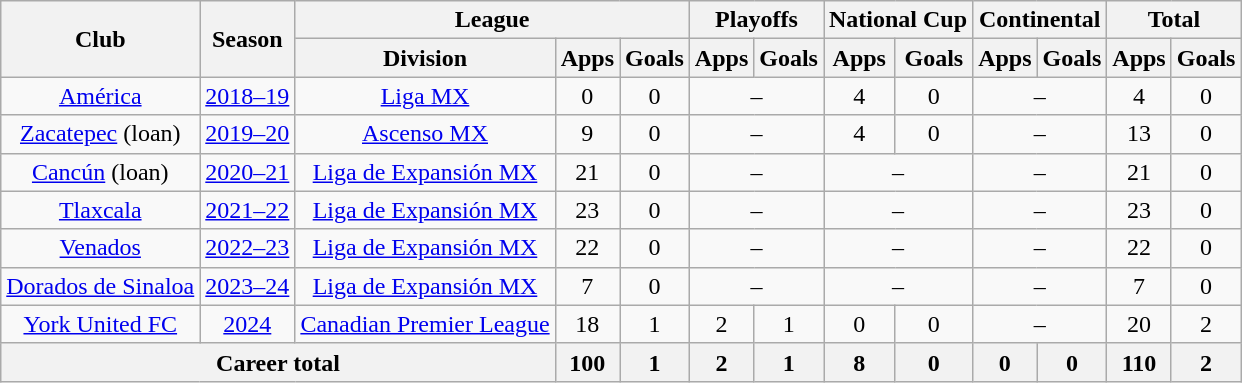<table class="wikitable" style="text-align: center">
<tr>
<th rowspan="2">Club</th>
<th rowspan="2">Season</th>
<th colspan="3">League</th>
<th colspan="2">Playoffs</th>
<th colspan="2">National Cup</th>
<th colspan="2">Continental</th>
<th colspan="2">Total</th>
</tr>
<tr>
<th>Division</th>
<th>Apps</th>
<th>Goals</th>
<th>Apps</th>
<th>Goals</th>
<th>Apps</th>
<th>Goals</th>
<th>Apps</th>
<th>Goals</th>
<th>Apps</th>
<th>Goals</th>
</tr>
<tr>
<td><a href='#'>América</a></td>
<td><a href='#'>2018–19</a></td>
<td><a href='#'>Liga MX</a></td>
<td>0</td>
<td>0</td>
<td colspan="2">–</td>
<td>4</td>
<td>0</td>
<td colspan="2">–</td>
<td>4</td>
<td>0</td>
</tr>
<tr>
<td><a href='#'>Zacatepec</a> (loan)</td>
<td><a href='#'>2019–20</a></td>
<td><a href='#'>Ascenso MX</a></td>
<td>9</td>
<td>0</td>
<td colspan="2">–</td>
<td>4</td>
<td>0</td>
<td colspan="2">–</td>
<td>13</td>
<td>0</td>
</tr>
<tr>
<td><a href='#'>Cancún</a> (loan)</td>
<td><a href='#'>2020–21</a></td>
<td><a href='#'>Liga de Expansión MX</a></td>
<td>21</td>
<td>0</td>
<td colspan="2">–</td>
<td colspan="2">–</td>
<td colspan="2">–</td>
<td>21</td>
<td>0</td>
</tr>
<tr>
<td><a href='#'>Tlaxcala</a></td>
<td><a href='#'>2021–22</a></td>
<td><a href='#'>Liga de Expansión MX</a></td>
<td>23</td>
<td>0</td>
<td colspan="2">–</td>
<td colspan="2">–</td>
<td colspan="2">–</td>
<td>23</td>
<td>0</td>
</tr>
<tr>
<td><a href='#'>Venados</a></td>
<td><a href='#'>2022–23</a></td>
<td><a href='#'>Liga de Expansión MX</a></td>
<td>22</td>
<td>0</td>
<td colspan="2">–</td>
<td colspan="2">–</td>
<td colspan="2">–</td>
<td>22</td>
<td>0</td>
</tr>
<tr>
<td><a href='#'>Dorados de Sinaloa</a></td>
<td><a href='#'>2023–24</a></td>
<td><a href='#'>Liga de Expansión MX</a></td>
<td>7</td>
<td>0</td>
<td colspan="2">–</td>
<td colspan="2">–</td>
<td colspan="2">–</td>
<td>7</td>
<td>0</td>
</tr>
<tr>
<td><a href='#'>York United FC</a></td>
<td><a href='#'>2024</a></td>
<td><a href='#'>Canadian Premier League</a></td>
<td>18</td>
<td>1</td>
<td>2</td>
<td>1</td>
<td>0</td>
<td>0</td>
<td colspan="2">–</td>
<td>20</td>
<td>2</td>
</tr>
<tr>
<th colspan="3">Career total</th>
<th>100</th>
<th>1</th>
<th>2</th>
<th>1</th>
<th>8</th>
<th>0</th>
<th>0</th>
<th>0</th>
<th>110</th>
<th>2</th>
</tr>
</table>
